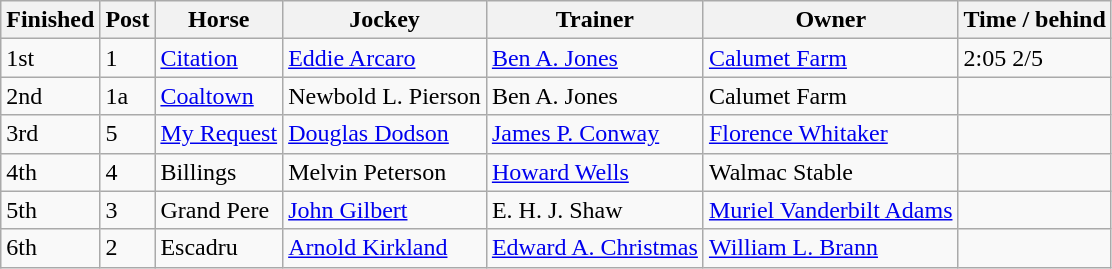<table class="wikitable">
<tr>
<th>Finished</th>
<th>Post</th>
<th>Horse</th>
<th>Jockey</th>
<th>Trainer</th>
<th>Owner</th>
<th>Time / behind</th>
</tr>
<tr>
<td>1st</td>
<td>1</td>
<td><a href='#'>Citation</a></td>
<td><a href='#'>Eddie Arcaro</a></td>
<td><a href='#'>Ben A. Jones</a></td>
<td><a href='#'>Calumet Farm</a></td>
<td>2:05 2/5</td>
</tr>
<tr>
<td>2nd</td>
<td>1a</td>
<td><a href='#'>Coaltown</a></td>
<td>Newbold L. Pierson</td>
<td>Ben A. Jones</td>
<td>Calumet Farm</td>
<td></td>
</tr>
<tr>
<td>3rd</td>
<td>5</td>
<td><a href='#'>My Request</a></td>
<td><a href='#'>Douglas Dodson</a></td>
<td><a href='#'>James P. Conway</a></td>
<td><a href='#'>Florence Whitaker</a></td>
<td></td>
</tr>
<tr>
<td>4th</td>
<td>4</td>
<td>Billings</td>
<td>Melvin Peterson</td>
<td><a href='#'>Howard Wells</a></td>
<td>Walmac Stable</td>
<td></td>
</tr>
<tr>
<td>5th</td>
<td>3</td>
<td>Grand Pere</td>
<td><a href='#'>John Gilbert</a></td>
<td>E. H. J. Shaw</td>
<td><a href='#'>Muriel Vanderbilt Adams</a></td>
<td></td>
</tr>
<tr>
<td>6th</td>
<td>2</td>
<td>Escadru</td>
<td><a href='#'>Arnold Kirkland</a></td>
<td><a href='#'>Edward A. Christmas</a></td>
<td><a href='#'>William L. Brann</a></td>
<td></td>
</tr>
</table>
